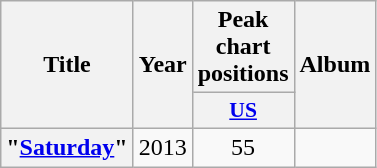<table class="wikitable plainrowheaders" style="text-align:center;">
<tr>
<th rowspan="2">Title</th>
<th rowspan="2">Year</th>
<th>Peak chart positions</th>
<th rowspan="2">Album</th>
</tr>
<tr>
<th scope="col" style="width:3em;font-size:90%;"><a href='#'>US</a><br></th>
</tr>
<tr>
<th scope="row">"<a href='#'>Saturday</a>"<br></th>
<td>2013</td>
<td>55</td>
<td></td>
</tr>
</table>
